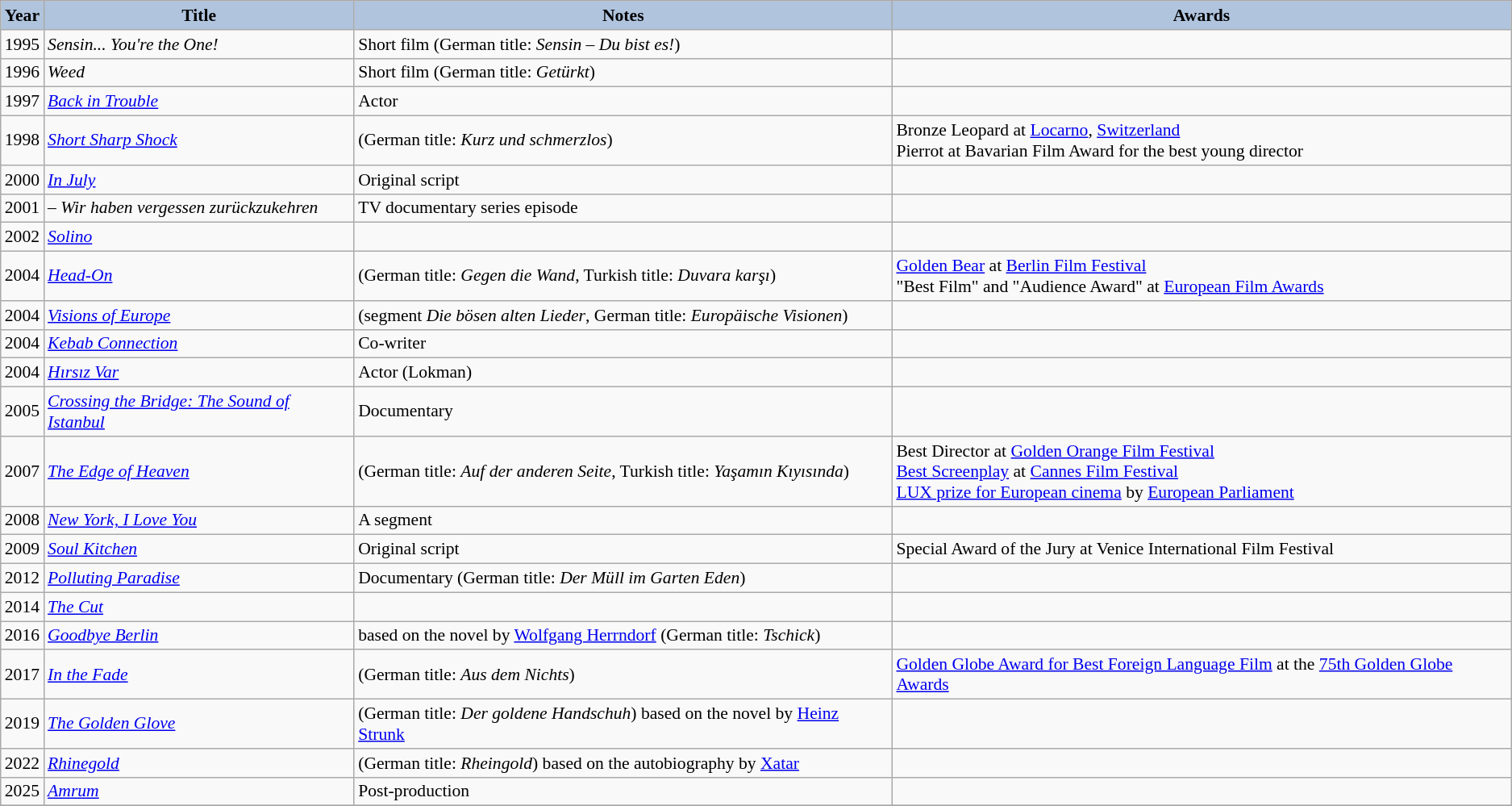<table class="wikitable" style="font-size:90%">
<tr style="text-align:center;">
<th style="background:#B0C4DE;">Year</th>
<th style="background:#B0C4DE;">Title</th>
<th style="background:#B0C4DE;">Notes</th>
<th style="background:#B0C4DE;">Awards</th>
</tr>
<tr>
<td>1995</td>
<td><em>Sensin... You're the One!</em></td>
<td>Short film (German title: <em>Sensin – Du bist es!</em>)</td>
<td></td>
</tr>
<tr>
<td>1996</td>
<td><em>Weed</em></td>
<td>Short film (German title: <em>Getürkt</em>)</td>
<td></td>
</tr>
<tr>
<td>1997</td>
<td><em><a href='#'>Back in Trouble</a></em></td>
<td>Actor</td>
<td></td>
</tr>
<tr>
<td>1998</td>
<td><em><a href='#'>Short Sharp Shock</a></em></td>
<td>(German title: <em>Kurz und schmerzlos</em>)</td>
<td>Bronze Leopard at <a href='#'>Locarno</a>, <a href='#'>Switzerland</a><br>Pierrot at Bavarian Film Award for the best young director</td>
</tr>
<tr>
<td>2000</td>
<td><em><a href='#'>In July</a></em></td>
<td>Original script</td>
<td></td>
</tr>
<tr>
<td>2001</td>
<td><em> – Wir haben vergessen zurückzukehren</em></td>
<td>TV documentary series episode</td>
<td></td>
</tr>
<tr>
<td>2002</td>
<td><em><a href='#'>Solino</a></em></td>
<td></td>
<td></td>
</tr>
<tr>
<td>2004</td>
<td><em><a href='#'>Head-On</a></em></td>
<td>(German title: <em>Gegen die Wand</em>, Turkish title: <em>Duvara karşı</em>)</td>
<td><a href='#'>Golden Bear</a> at <a href='#'>Berlin Film Festival</a><br>"Best Film" and "Audience Award" at <a href='#'>European Film Awards</a></td>
</tr>
<tr>
<td>2004</td>
<td><em><a href='#'>Visions of Europe</a></em></td>
<td>(segment <em>Die bösen alten Lieder</em>, German title: <em>Europäische Visionen</em>)</td>
<td></td>
</tr>
<tr>
<td>2004</td>
<td><em><a href='#'>Kebab Connection</a></em></td>
<td>Co-writer</td>
<td></td>
</tr>
<tr>
<td>2004</td>
<td><em><a href='#'>Hırsız Var</a></em></td>
<td>Actor (Lokman)</td>
<td></td>
</tr>
<tr>
<td>2005</td>
<td><em><a href='#'>Crossing the Bridge: The Sound of Istanbul</a></em></td>
<td>Documentary</td>
<td></td>
</tr>
<tr>
<td>2007</td>
<td><em><a href='#'>The Edge of Heaven</a></em></td>
<td>(German title: <em>Auf der anderen Seite</em>, Turkish title: <em>Yaşamın Kıyısında</em>)</td>
<td>Best Director at <a href='#'>Golden Orange Film Festival</a><br><a href='#'>Best Screenplay</a> at <a href='#'>Cannes Film Festival</a><br><a href='#'>LUX prize for European cinema</a> by <a href='#'>European Parliament</a></td>
</tr>
<tr>
<td>2008</td>
<td><em><a href='#'>New York, I Love You</a></em></td>
<td>A segment</td>
<td></td>
</tr>
<tr>
<td>2009</td>
<td><em><a href='#'>Soul Kitchen</a></em></td>
<td>Original script</td>
<td>Special Award of the Jury at Venice International Film Festival</td>
</tr>
<tr>
<td>2012</td>
<td><em><a href='#'>Polluting Paradise</a></em></td>
<td>Documentary (German title: <em>Der Müll im Garten Eden</em>)</td>
<td></td>
</tr>
<tr>
<td>2014</td>
<td><em><a href='#'>The Cut</a></em></td>
<td></td>
<td></td>
</tr>
<tr>
<td>2016</td>
<td><em><a href='#'>Goodbye Berlin</a></em></td>
<td>based on the novel by <a href='#'>Wolfgang Herrndorf</a> (German title: <em>Tschick</em>)</td>
<td></td>
</tr>
<tr>
<td>2017</td>
<td><em><a href='#'>In the Fade</a></em></td>
<td>(German title: <em>Aus dem Nichts</em>)</td>
<td><a href='#'>Golden Globe Award for Best Foreign Language Film</a> at the <a href='#'>75th Golden Globe Awards</a></td>
</tr>
<tr>
<td>2019</td>
<td><em><a href='#'>The Golden Glove</a></em></td>
<td>(German title: <em>Der goldene Handschuh</em>) based on the novel by <a href='#'>Heinz Strunk</a></td>
<td></td>
</tr>
<tr>
<td>2022</td>
<td><em><a href='#'>Rhinegold</a></em></td>
<td>(German title: <em>Rheingold</em>) based on the autobiography by <a href='#'>Xatar</a></td>
<td></td>
</tr>
<tr>
<td>2025</td>
<td><em><a href='#'>Amrum</a></em></td>
<td>Post-production</td>
<td></td>
</tr>
<tr>
</tr>
</table>
